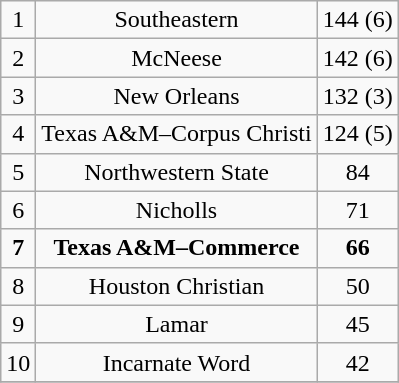<table class="wikitable">
<tr align="center">
<td>1</td>
<td>Southeastern</td>
<td>144 (6)</td>
</tr>
<tr align="center">
<td>2</td>
<td>McNeese</td>
<td>142 (6)</td>
</tr>
<tr align="center">
<td>3</td>
<td>New Orleans</td>
<td>132 (3)</td>
</tr>
<tr align="center">
<td>4</td>
<td>Texas A&M–Corpus Christi</td>
<td>124 (5)</td>
</tr>
<tr align="center">
<td>5</td>
<td>Northwestern State</td>
<td>84</td>
</tr>
<tr align="center">
<td>6</td>
<td>Nicholls</td>
<td>71</td>
</tr>
<tr align="center">
<td><strong>7</strong></td>
<td><strong>Texas A&M–Commerce</strong></td>
<td><strong>66</strong></td>
</tr>
<tr align="center">
<td>8</td>
<td>Houston Christian</td>
<td>50</td>
</tr>
<tr align="center">
<td>9</td>
<td>Lamar</td>
<td>45</td>
</tr>
<tr align="center">
<td>10</td>
<td>Incarnate Word</td>
<td>42</td>
</tr>
<tr align="center">
</tr>
</table>
